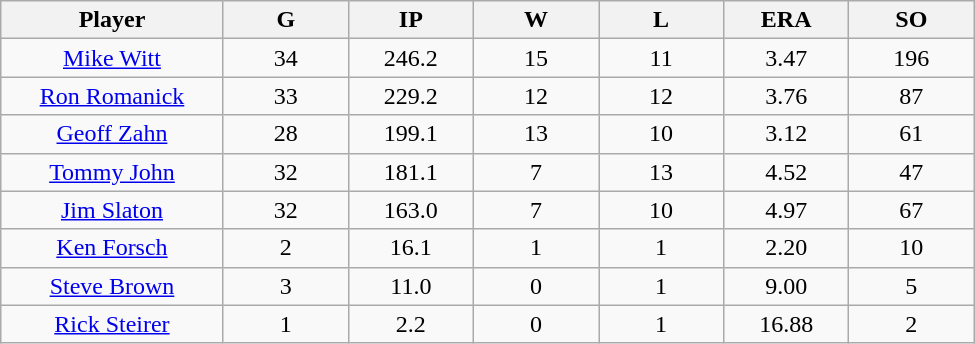<table class="wikitable sortable">
<tr>
<th bgcolor="#DDDDFF" width="16%">Player</th>
<th bgcolor="#DDDDFF" width="9%">G</th>
<th bgcolor="#DDDDFF" width="9%">IP</th>
<th bgcolor="#DDDDFF" width="9%">W</th>
<th bgcolor="#DDDDFF" width="9%">L</th>
<th bgcolor="#DDDDFF" width="9%">ERA</th>
<th bgcolor="#DDDDFF" width="9%">SO</th>
</tr>
<tr align="center">
<td><a href='#'>Mike Witt</a></td>
<td>34</td>
<td>246.2</td>
<td>15</td>
<td>11</td>
<td>3.47</td>
<td>196</td>
</tr>
<tr align=center>
<td><a href='#'>Ron Romanick</a></td>
<td>33</td>
<td>229.2</td>
<td>12</td>
<td>12</td>
<td>3.76</td>
<td>87</td>
</tr>
<tr align=center>
<td><a href='#'>Geoff Zahn</a></td>
<td>28</td>
<td>199.1</td>
<td>13</td>
<td>10</td>
<td>3.12</td>
<td>61</td>
</tr>
<tr align=center>
<td><a href='#'>Tommy John</a></td>
<td>32</td>
<td>181.1</td>
<td>7</td>
<td>13</td>
<td>4.52</td>
<td>47</td>
</tr>
<tr align=center>
<td><a href='#'>Jim Slaton</a></td>
<td>32</td>
<td>163.0</td>
<td>7</td>
<td>10</td>
<td>4.97</td>
<td>67</td>
</tr>
<tr align=center>
<td><a href='#'>Ken Forsch</a></td>
<td>2</td>
<td>16.1</td>
<td>1</td>
<td>1</td>
<td>2.20</td>
<td>10</td>
</tr>
<tr align=center>
<td><a href='#'>Steve Brown</a></td>
<td>3</td>
<td>11.0</td>
<td>0</td>
<td>1</td>
<td>9.00</td>
<td>5</td>
</tr>
<tr align="center">
<td><a href='#'>Rick Steirer</a></td>
<td>1</td>
<td>2.2</td>
<td>0</td>
<td>1</td>
<td>16.88</td>
<td>2</td>
</tr>
</table>
